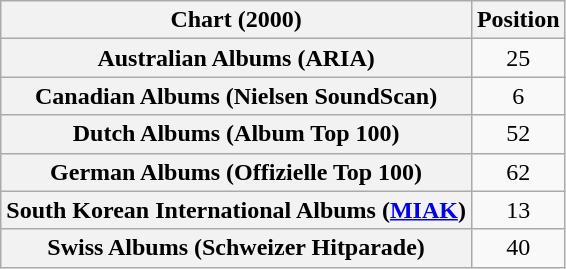<table class="wikitable sortable plainrowheaders" style="text-align:center">
<tr>
<th scope="col">Chart (2000)</th>
<th scope="col">Position</th>
</tr>
<tr>
<th scope="row">Australian Albums (ARIA)</th>
<td>25</td>
</tr>
<tr>
<th scope="row">Canadian Albums (Nielsen SoundScan)</th>
<td>6</td>
</tr>
<tr>
<th scope="row">Dutch Albums (Album Top 100)</th>
<td>52</td>
</tr>
<tr>
<th scope="row">German Albums (Offizielle Top 100)</th>
<td>62</td>
</tr>
<tr>
<th scope="row">South Korean International Albums (<a href='#'>MIAK</a>)</th>
<td>13</td>
</tr>
<tr>
<th scope="row">Swiss Albums (Schweizer Hitparade)</th>
<td>40</td>
</tr>
</table>
